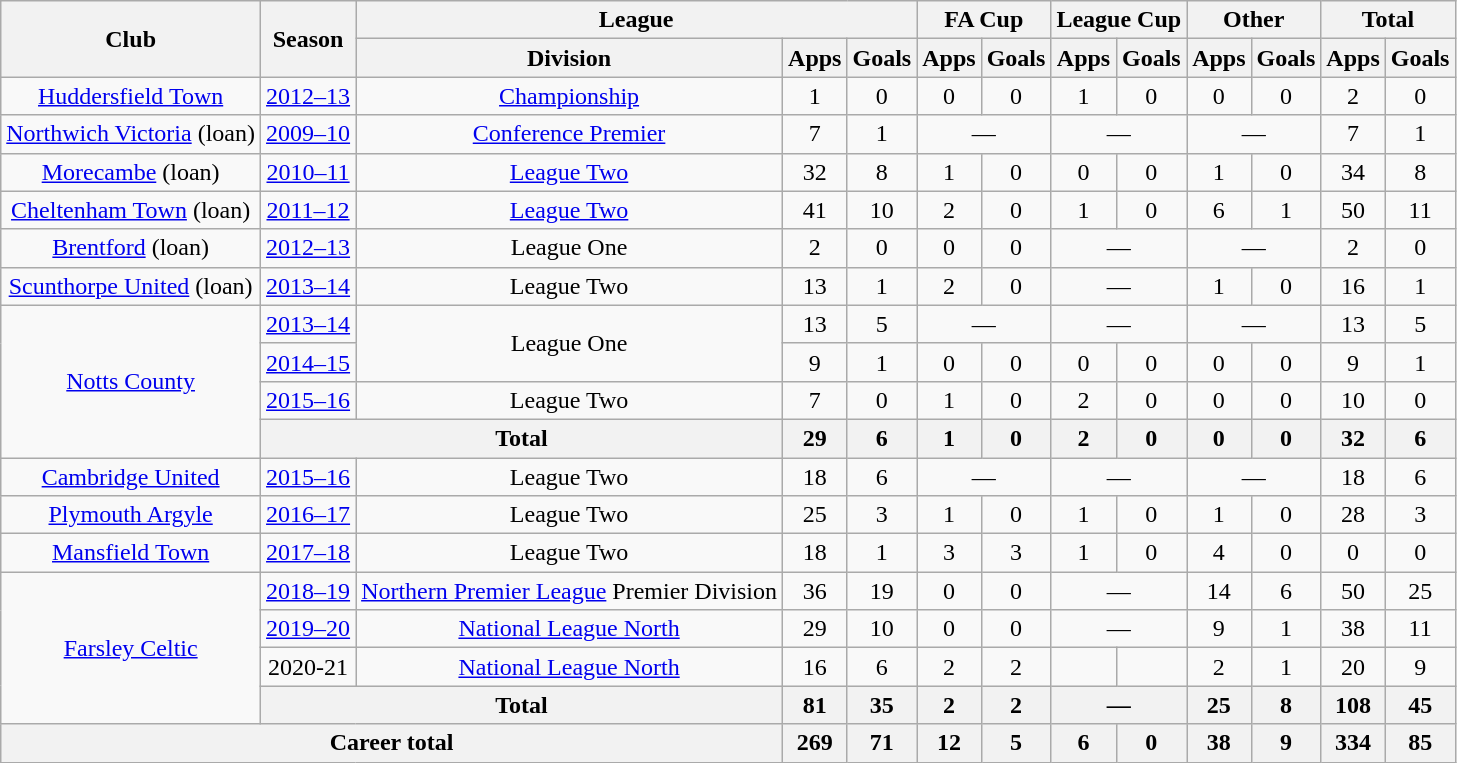<table class="wikitable" style="text-align:center">
<tr>
<th rowspan="2">Club</th>
<th rowspan="2">Season</th>
<th colspan="3">League</th>
<th colspan="2">FA Cup</th>
<th colspan="2">League Cup</th>
<th colspan="2">Other</th>
<th colspan="2">Total</th>
</tr>
<tr>
<th>Division</th>
<th>Apps</th>
<th>Goals</th>
<th>Apps</th>
<th>Goals</th>
<th>Apps</th>
<th>Goals</th>
<th>Apps</th>
<th>Goals</th>
<th>Apps</th>
<th>Goals</th>
</tr>
<tr>
<td><a href='#'>Huddersfield Town</a></td>
<td><a href='#'>2012–13</a></td>
<td><a href='#'>Championship</a></td>
<td>1</td>
<td>0</td>
<td>0</td>
<td>0</td>
<td>1</td>
<td>0</td>
<td>0</td>
<td>0</td>
<td>2</td>
<td>0</td>
</tr>
<tr>
<td><a href='#'>Northwich Victoria</a> (loan)</td>
<td><a href='#'>2009–10</a></td>
<td><a href='#'>Conference Premier</a></td>
<td>7</td>
<td>1</td>
<td colspan="2">—</td>
<td colspan="2">—</td>
<td colspan="2">—</td>
<td>7</td>
<td>1</td>
</tr>
<tr>
<td><a href='#'>Morecambe</a> (loan)</td>
<td><a href='#'>2010–11</a></td>
<td><a href='#'>League Two</a></td>
<td>32</td>
<td>8</td>
<td>1</td>
<td>0</td>
<td>0</td>
<td>0</td>
<td>1</td>
<td>0</td>
<td>34</td>
<td>8</td>
</tr>
<tr>
<td><a href='#'>Cheltenham Town</a> (loan)</td>
<td><a href='#'>2011–12</a></td>
<td><a href='#'>League Two</a></td>
<td>41</td>
<td>10</td>
<td>2</td>
<td>0</td>
<td>1</td>
<td>0</td>
<td>6</td>
<td>1</td>
<td>50</td>
<td>11</td>
</tr>
<tr>
<td><a href='#'>Brentford</a> (loan)</td>
<td><a href='#'>2012–13</a></td>
<td>League One</td>
<td>2</td>
<td>0</td>
<td>0</td>
<td>0</td>
<td colspan="2">—</td>
<td colspan="2">—</td>
<td>2</td>
<td>0</td>
</tr>
<tr>
<td><a href='#'>Scunthorpe United</a> (loan)</td>
<td><a href='#'>2013–14</a></td>
<td>League Two</td>
<td>13</td>
<td>1</td>
<td>2</td>
<td>0</td>
<td colspan="2">—</td>
<td>1</td>
<td>0</td>
<td>16</td>
<td>1</td>
</tr>
<tr>
<td rowspan="4"><a href='#'>Notts County</a></td>
<td><a href='#'>2013–14</a></td>
<td rowspan="2">League One</td>
<td>13</td>
<td>5</td>
<td colspan="2">—</td>
<td colspan="2">—</td>
<td colspan="2">—</td>
<td>13</td>
<td>5</td>
</tr>
<tr>
<td><a href='#'>2014–15</a></td>
<td>9</td>
<td>1</td>
<td>0</td>
<td>0</td>
<td>0</td>
<td>0</td>
<td>0</td>
<td>0</td>
<td>9</td>
<td>1</td>
</tr>
<tr>
<td><a href='#'>2015–16</a></td>
<td>League Two</td>
<td>7</td>
<td>0</td>
<td>1</td>
<td>0</td>
<td>2</td>
<td>0</td>
<td>0</td>
<td>0</td>
<td>10</td>
<td>0</td>
</tr>
<tr>
<th colspan="2">Total</th>
<th>29</th>
<th>6</th>
<th>1</th>
<th>0</th>
<th>2</th>
<th>0</th>
<th>0</th>
<th>0</th>
<th>32</th>
<th>6</th>
</tr>
<tr>
<td><a href='#'>Cambridge United</a></td>
<td><a href='#'>2015–16</a></td>
<td>League Two</td>
<td>18</td>
<td>6</td>
<td colspan="2">—</td>
<td colspan="2">—</td>
<td colspan="2">—</td>
<td>18</td>
<td>6</td>
</tr>
<tr>
<td><a href='#'>Plymouth Argyle</a></td>
<td><a href='#'>2016–17</a></td>
<td>League Two</td>
<td>25</td>
<td>3</td>
<td>1</td>
<td>0</td>
<td>1</td>
<td>0</td>
<td>1</td>
<td>0</td>
<td>28</td>
<td>3</td>
</tr>
<tr>
<td><a href='#'>Mansfield Town</a></td>
<td><a href='#'>2017–18</a></td>
<td>League Two</td>
<td>18</td>
<td>1</td>
<td>3</td>
<td>3</td>
<td>1</td>
<td>0</td>
<td>4</td>
<td>0</td>
<td>0</td>
<td>0</td>
</tr>
<tr>
<td rowspan="4"><a href='#'>Farsley Celtic</a></td>
<td><a href='#'>2018–19</a></td>
<td><a href='#'>Northern Premier League</a> Premier Division</td>
<td>36</td>
<td>19</td>
<td>0</td>
<td>0</td>
<td colspan="2">—</td>
<td>14</td>
<td>6</td>
<td>50</td>
<td>25</td>
</tr>
<tr>
<td><a href='#'>2019–20</a></td>
<td><a href='#'>National League North</a></td>
<td>29</td>
<td>10</td>
<td>0</td>
<td>0</td>
<td colspan="2">—</td>
<td>9</td>
<td>1</td>
<td>38</td>
<td>11</td>
</tr>
<tr>
<td>2020-21</td>
<td><a href='#'>National League North</a></td>
<td>16</td>
<td>6</td>
<td>2</td>
<td>2</td>
<td></td>
<td></td>
<td>2</td>
<td>1</td>
<td>20</td>
<td>9</td>
</tr>
<tr>
<th colspan="2">Total</th>
<th>81</th>
<th>35</th>
<th>2</th>
<th>2</th>
<th colspan="2">—</th>
<th>25</th>
<th>8</th>
<th>108</th>
<th>45</th>
</tr>
<tr>
<th colspan="3">Career total</th>
<th>269</th>
<th>71</th>
<th>12</th>
<th>5</th>
<th>6</th>
<th>0</th>
<th>38</th>
<th>9</th>
<th>334</th>
<th>85</th>
</tr>
</table>
